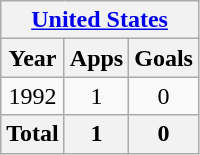<table class="wikitable" style="text-align:center">
<tr>
<th colspan=3><a href='#'>United States</a></th>
</tr>
<tr>
<th>Year</th>
<th>Apps</th>
<th>Goals</th>
</tr>
<tr>
<td>1992</td>
<td>1</td>
<td>0</td>
</tr>
<tr>
<th>Total</th>
<th>1</th>
<th>0</th>
</tr>
</table>
